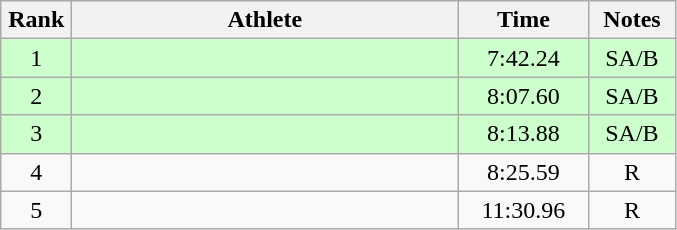<table class=wikitable style="text-align:center">
<tr>
<th width=40>Rank</th>
<th width=250>Athlete</th>
<th width=80>Time</th>
<th width=50>Notes</th>
</tr>
<tr bgcolor="ccffcc">
<td>1</td>
<td align="left"></td>
<td>7:42.24</td>
<td>SA/B</td>
</tr>
<tr bgcolor="ccffcc">
<td>2</td>
<td align="left"></td>
<td>8:07.60</td>
<td>SA/B</td>
</tr>
<tr bgcolor="ccffcc">
<td>3</td>
<td align="left"></td>
<td>8:13.88</td>
<td>SA/B</td>
</tr>
<tr>
<td>4</td>
<td align="left"></td>
<td>8:25.59</td>
<td>R</td>
</tr>
<tr>
<td>5</td>
<td align="left"></td>
<td>11:30.96</td>
<td>R</td>
</tr>
</table>
